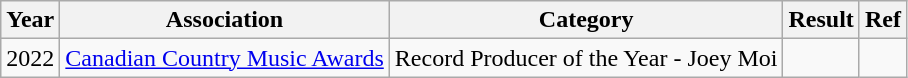<table class="wikitable">
<tr>
<th>Year</th>
<th>Association</th>
<th>Category</th>
<th>Result</th>
<th>Ref</th>
</tr>
<tr>
<td>2022</td>
<td><a href='#'>Canadian Country Music Awards</a></td>
<td>Record Producer of the Year - Joey Moi</td>
<td></td>
<td></td>
</tr>
</table>
